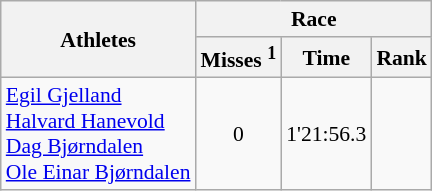<table class="wikitable" border="1" style="font-size:90%">
<tr>
<th rowspan=2>Athletes</th>
<th colspan=3>Race</th>
</tr>
<tr>
<th>Misses <sup>1</sup></th>
<th>Time</th>
<th>Rank</th>
</tr>
<tr>
<td><a href='#'>Egil Gjelland</a><br><a href='#'>Halvard Hanevold</a><br><a href='#'>Dag Bjørndalen</a><br><a href='#'>Ole Einar Bjørndalen</a></td>
<td align=center>0</td>
<td align=center>1'21:56.3</td>
<td align=center></td>
</tr>
</table>
